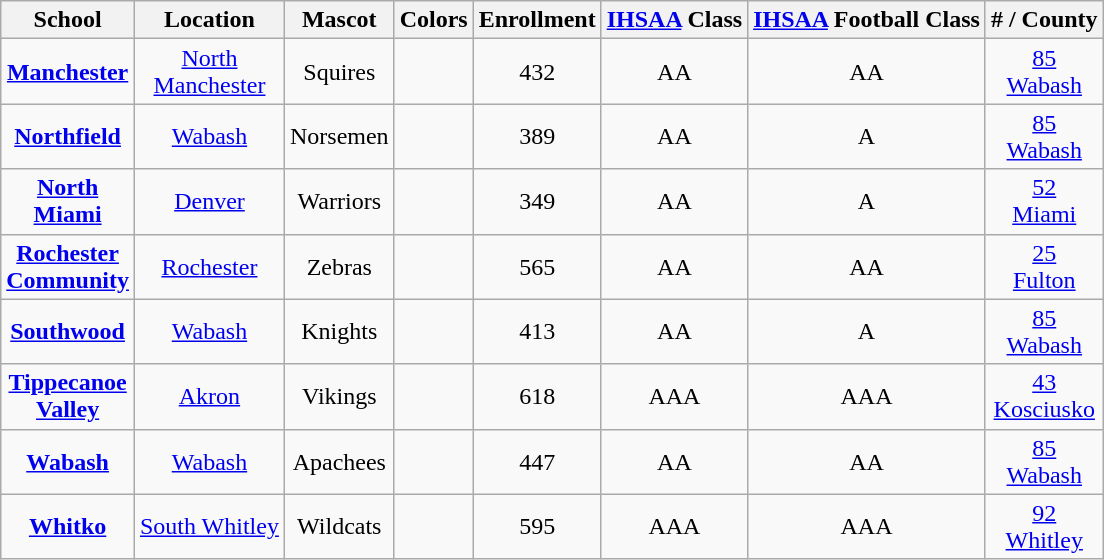<table class="wikitable" style="text-align:center;">
<tr>
<th>School</th>
<th>Location</th>
<th>Mascot</th>
<th>Colors</th>
<th>Enrollment</th>
<th><a href='#'>IHSAA</a> Class</th>
<th><a href='#'>IHSAA</a> Football Class</th>
<th># / County</th>
</tr>
<tr>
<td><strong><a href='#'>Manchester</a></strong></td>
<td><a href='#'>North <br> Manchester</a></td>
<td>Squires</td>
<td>  </td>
<td>432</td>
<td>AA</td>
<td>AA</td>
<td><a href='#'>85 <br> Wabash</a></td>
</tr>
<tr>
<td><strong><a href='#'>Northfield</a></strong></td>
<td><a href='#'>Wabash</a></td>
<td>Norsemen</td>
<td>  </td>
<td>389</td>
<td>AA</td>
<td>A</td>
<td><a href='#'>85 <br> Wabash</a></td>
</tr>
<tr>
<td><strong><a href='#'>North <br> Miami</a></strong></td>
<td><a href='#'>Denver</a></td>
<td>Warriors</td>
<td>  </td>
<td>349</td>
<td>AA</td>
<td>A</td>
<td><a href='#'>52 <br> Miami</a></td>
</tr>
<tr>
<td><strong><a href='#'>Rochester <br> Community</a></strong></td>
<td><a href='#'>Rochester</a></td>
<td>Zebras</td>
<td>  </td>
<td>565</td>
<td>AA</td>
<td>AA</td>
<td><a href='#'>25 <br> Fulton</a></td>
</tr>
<tr>
<td><strong><a href='#'>Southwood</a></strong></td>
<td><a href='#'>Wabash</a></td>
<td>Knights</td>
<td>  </td>
<td>413</td>
<td>AA</td>
<td>A</td>
<td><a href='#'>85 <br> Wabash</a></td>
</tr>
<tr>
<td><strong><a href='#'>Tippecanoe <br> Valley</a></strong></td>
<td><a href='#'>Akron</a></td>
<td>Vikings</td>
<td>  </td>
<td>618</td>
<td>AAA</td>
<td>AAA</td>
<td><a href='#'>43 <br> Kosciusko</a></td>
</tr>
<tr>
<td><strong><a href='#'>Wabash</a></strong></td>
<td><a href='#'>Wabash</a></td>
<td>Apachees</td>
<td>  </td>
<td>447</td>
<td>AA</td>
<td>AA</td>
<td><a href='#'>85 <br> Wabash</a></td>
</tr>
<tr>
<td><strong><a href='#'>Whitko</a></strong></td>
<td><a href='#'>South Whitley</a></td>
<td>Wildcats</td>
<td>  </td>
<td>595</td>
<td>AAA</td>
<td>AAA</td>
<td><a href='#'>92 <br> Whitley</a></td>
</tr>
</table>
